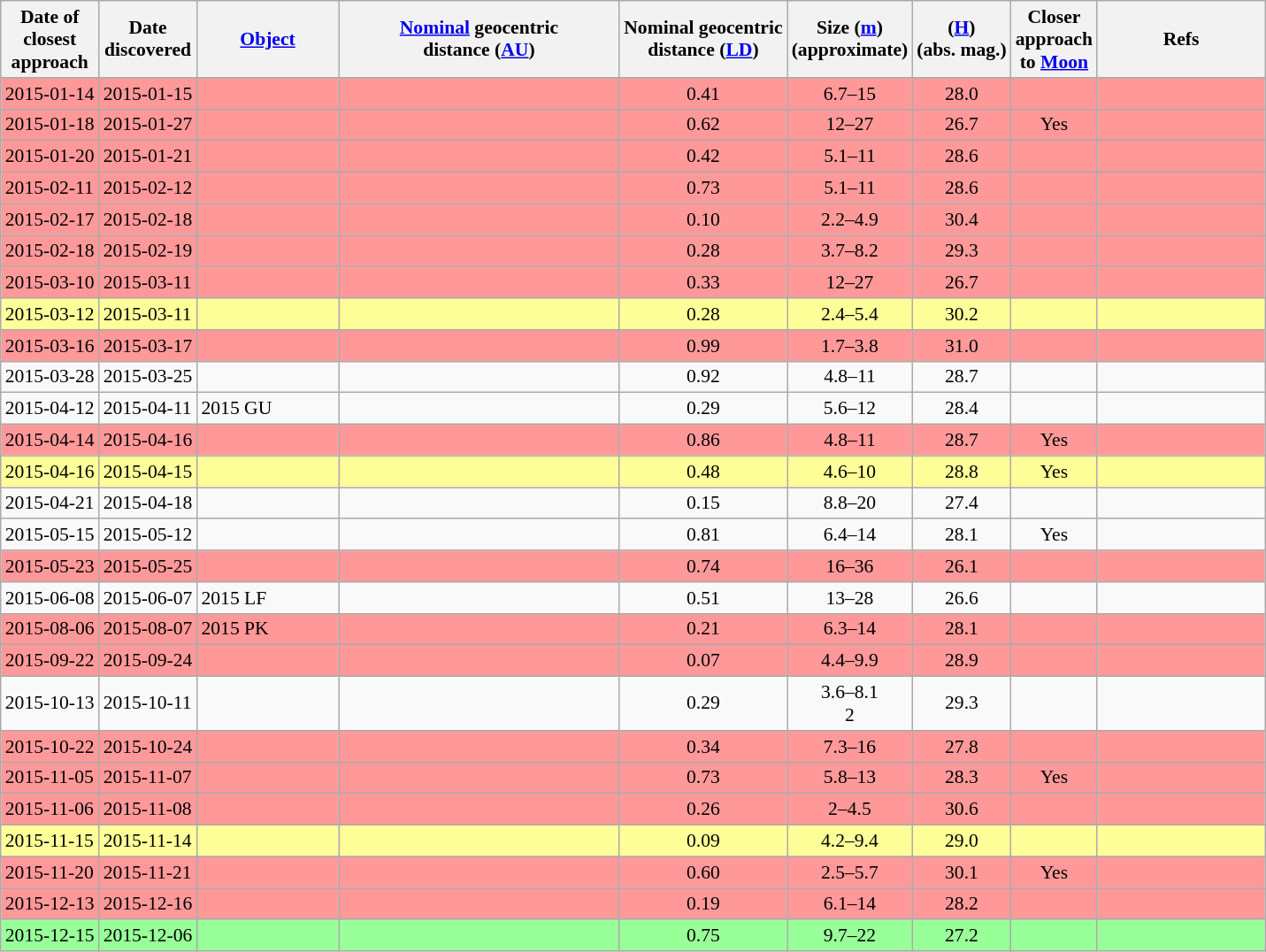<table class="wikitable sortable" style="font-size: 0.9em;">
<tr>
<th>Date of<br>closest<br>approach</th>
<th>Date<br>discovered</th>
<th width=100><a href='#'>Object</a></th>
<th width=205 data-sort-type="number"><a href='#'>Nominal</a> geocentric<br>distance (<a href='#'>AU</a>)</th>
<th data-sort-type="number">Nominal geocentric<br>distance (<a href='#'>LD</a>)</th>
<th data-sort-type="number">Size (<a href='#'>m</a>)<br>(approximate)</th>
<th data-sort-type="number">(<a href='#'>H</a>)<br>(abs. mag.)</th>
<th>Closer<br>approach<br>to <a href='#'>Moon</a></th>
<th width=120>Refs</th>
</tr>
<tr bgcolor="#ff9999">
<td>2015-01-14</td>
<td>2015-01-15</td>
<td></td>
<td></td>
<td align="center">0.41</td>
<td align="center">6.7–15</td>
<td align="center">28.0</td>
<td></td>
<td></td>
</tr>
<tr bgcolor="#ff9999">
<td>2015-01-18</td>
<td>2015-01-27</td>
<td></td>
<td></td>
<td align="center">0.62</td>
<td align="center">12–27</td>
<td align="center">26.7</td>
<td align="center">Yes</td>
<td></td>
</tr>
<tr bgcolor="#ff9999">
<td>2015-01-20</td>
<td>2015-01-21</td>
<td></td>
<td></td>
<td align="center">0.42</td>
<td align="center">5.1–11</td>
<td align="center">28.6</td>
<td></td>
<td></td>
</tr>
<tr bgcolor="#ff9999">
<td>2015-02-11</td>
<td>2015-02-12</td>
<td></td>
<td></td>
<td align="center">0.73</td>
<td align="center">5.1–11</td>
<td align="center">28.6</td>
<td></td>
<td></td>
</tr>
<tr bgcolor="#ff9999">
<td>2015-02-17</td>
<td>2015-02-18</td>
<td></td>
<td></td>
<td align="center">0.10</td>
<td align="center">2.2–4.9</td>
<td align="center">30.4</td>
<td></td>
<td></td>
</tr>
<tr bgcolor="#ff9999">
<td>2015-02-18</td>
<td>2015-02-19</td>
<td></td>
<td></td>
<td align="center">0.28</td>
<td align="center">3.7–8.2</td>
<td align="Center">29.3</td>
<td></td>
<td></td>
</tr>
<tr bgcolor="#ff9999">
<td>2015-03-10</td>
<td>2015-03-11</td>
<td></td>
<td></td>
<td align="center">0.33</td>
<td align="center">12–27</td>
<td align="center">26.7</td>
<td></td>
<td></td>
</tr>
<tr bgcolor="#ffff99">
<td>2015-03-12</td>
<td>2015-03-11</td>
<td></td>
<td></td>
<td align="center">0.28</td>
<td align="center">2.4–5.4</td>
<td align="center">30.2</td>
<td></td>
<td></td>
</tr>
<tr bgcolor="#ff9999">
<td>2015-03-16</td>
<td>2015-03-17</td>
<td></td>
<td></td>
<td align="center">0.99</td>
<td align="center">1.7–3.8</td>
<td align="center">31.0</td>
<td></td>
<td></td>
</tr>
<tr>
<td>2015-03-28</td>
<td>2015-03-25</td>
<td></td>
<td></td>
<td align="center">0.92</td>
<td align="center">4.8–11</td>
<td align="center">28.7</td>
<td></td>
<td></td>
</tr>
<tr>
<td>2015-04-12</td>
<td>2015-04-11</td>
<td>2015 GU</td>
<td></td>
<td align="center">0.29</td>
<td align="center">5.6–12</td>
<td align="center">28.4</td>
<td></td>
<td></td>
</tr>
<tr bgcolor="#ff9999">
<td>2015-04-14</td>
<td>2015-04-16</td>
<td></td>
<td></td>
<td align="center">0.86</td>
<td align="center">4.8–11</td>
<td align="center">28.7</td>
<td align="center">Yes</td>
<td></td>
</tr>
<tr bgcolor="#ffff99">
<td>2015-04-16</td>
<td>2015-04-15</td>
<td></td>
<td></td>
<td align="center">0.48</td>
<td align="center">4.6–10</td>
<td align="center">28.8</td>
<td align="center">Yes</td>
<td></td>
</tr>
<tr>
<td>2015-04-21</td>
<td>2015-04-18</td>
<td></td>
<td></td>
<td align="center">0.15</td>
<td align="center">8.8–20</td>
<td align="center">27.4</td>
<td></td>
<td></td>
</tr>
<tr>
<td>2015-05-15</td>
<td>2015-05-12</td>
<td></td>
<td></td>
<td align="center">0.81</td>
<td align="center">6.4–14</td>
<td align="center">28.1</td>
<td align="center">Yes</td>
<td></td>
</tr>
<tr bgcolor="#ff9999">
<td>2015-05-23</td>
<td>2015-05-25</td>
<td></td>
<td></td>
<td align="center">0.74</td>
<td align="center">16–36</td>
<td align="center">26.1</td>
<td></td>
<td></td>
</tr>
<tr>
<td>2015-06-08</td>
<td>2015-06-07</td>
<td>2015 LF</td>
<td></td>
<td align="center">0.51</td>
<td align="center">13–28</td>
<td align="center">26.6</td>
<td></td>
<td></td>
</tr>
<tr bgcolor="#ff9999">
<td>2015-08-06</td>
<td>2015-08-07</td>
<td>2015 PK</td>
<td></td>
<td align="center">0.21</td>
<td align="center">6.3–14</td>
<td align="center">28.1</td>
<td></td>
<td></td>
</tr>
<tr bgcolor="#ff9999">
<td>2015-09-22</td>
<td>2015-09-24</td>
<td></td>
<td></td>
<td align="center">0.07</td>
<td align="center">4.4–9.9</td>
<td align="center">28.9</td>
<td></td>
<td></td>
</tr>
<tr>
<td>2015-10-13</td>
<td>2015-10-11</td>
<td></td>
<td></td>
<td align="center">0.29</td>
<td align="center">3.6–8.1<br>2</td>
<td align="center">29.3</td>
<td></td>
<td></td>
</tr>
<tr bgcolor="#ff9999">
<td>2015-10-22</td>
<td>2015-10-24</td>
<td></td>
<td></td>
<td align="center">0.34</td>
<td align="center">7.3–16</td>
<td align="center">27.8</td>
<td></td>
<td></td>
</tr>
<tr bgcolor="#ff9999">
<td>2015-11-05</td>
<td>2015-11-07</td>
<td></td>
<td></td>
<td align="center">0.73</td>
<td align="center">5.8–13</td>
<td align="center">28.3</td>
<td align="center">Yes</td>
<td></td>
</tr>
<tr bgcolor="#ff9999">
<td>2015-11-06</td>
<td>2015-11-08</td>
<td></td>
<td></td>
<td align="center">0.26</td>
<td align="center">2–4.5</td>
<td align="center">30.6</td>
<td></td>
<td></td>
</tr>
<tr bgcolor="#ffff99">
<td>2015-11-15</td>
<td>2015-11-14</td>
<td></td>
<td></td>
<td align="center">0.09</td>
<td align="center">4.2–9.4</td>
<td align="center">29.0</td>
<td></td>
<td></td>
</tr>
<tr bgcolor="#ff9999">
<td>2015-11-20</td>
<td>2015-11-21</td>
<td></td>
<td></td>
<td align="center">0.60</td>
<td align="center">2.5–5.7</td>
<td align="center">30.1</td>
<td align="center">Yes</td>
<td></td>
</tr>
<tr bgcolor="#ff9999">
<td>2015-12-13</td>
<td>2015-12-16</td>
<td></td>
<td></td>
<td align="center">0.19</td>
<td align="center">6.1–14</td>
<td align="center">28.2</td>
<td></td>
<td></td>
</tr>
<tr bgcolor="#99ff99">
<td>2015-12-15</td>
<td>2015-12-06</td>
<td></td>
<td></td>
<td align="center">0.75</td>
<td align="center">9.7–22</td>
<td align="center">27.2</td>
<td></td>
<td></td>
</tr>
</table>
